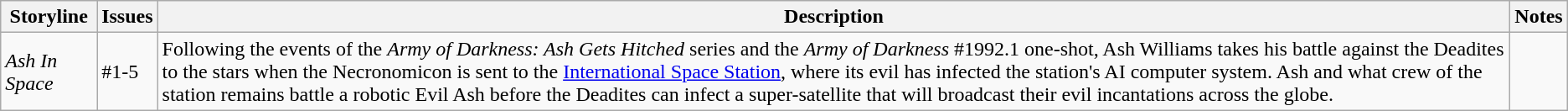<table class="wikitable">
<tr>
<th>Storyline</th>
<th>Issues</th>
<th>Description</th>
<th>Notes</th>
</tr>
<tr>
<td><em>Ash In Space</em></td>
<td>#1-5</td>
<td>Following the events of the <em>Army of Darkness: Ash Gets Hitched</em> series and the <em>Army of Darkness</em> #1992.1 one-shot, Ash Williams takes his battle against the Deadites to the stars when the Necronomicon is sent to the <a href='#'>International Space Station</a>, where its evil has infected the station's AI computer system. Ash and what crew of the station remains battle a robotic Evil Ash before the Deadites can infect a super-satellite that will broadcast their evil incantations across the globe.</td>
<td></td>
</tr>
</table>
